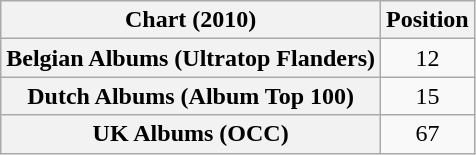<table class="wikitable sortable plainrowheaders">
<tr>
<th>Chart (2010)</th>
<th>Position</th>
</tr>
<tr>
<th scope="row">Belgian Albums (Ultratop Flanders)</th>
<td style="text-align:center;">12</td>
</tr>
<tr>
<th scope="row">Dutch Albums (Album Top 100)</th>
<td style="text-align:center;">15</td>
</tr>
<tr>
<th scope="row">UK Albums (OCC)</th>
<td style="text-align:center;">67</td>
</tr>
</table>
